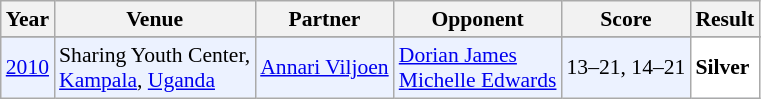<table class="sortable wikitable" style="font-size: 90%;">
<tr>
<th>Year</th>
<th>Venue</th>
<th>Partner</th>
<th>Opponent</th>
<th>Score</th>
<th>Result</th>
</tr>
<tr>
</tr>
<tr style="background:#ECF2FF">
<td align="center"><a href='#'>2010</a></td>
<td align="left">Sharing Youth Center,<br><a href='#'>Kampala</a>, <a href='#'>Uganda</a></td>
<td align="left"> <a href='#'>Annari Viljoen</a></td>
<td align="left"> <a href='#'>Dorian James</a><br> <a href='#'>Michelle Edwards</a></td>
<td align="left">13–21, 14–21</td>
<td style="text-align:left; background:white"> <strong>Silver</strong></td>
</tr>
</table>
